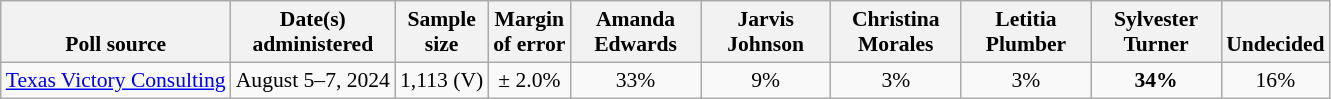<table class="wikitable" style="font-size:90%;text-align:center;">
<tr style="vertical-align:bottom">
<th>Poll source</th>
<th>Date(s)<br>administered</th>
<th>Sample<br>size</th>
<th>Margin<br>of error</th>
<th style="width:80px;">Amanda<br>Edwards</th>
<th style="width:80px;">Jarvis<br>Johnson</th>
<th style="width:80px;">Christina<br>Morales</th>
<th style="width:80px;">Letitia<br>Plumber</th>
<th style="width:80px;">Sylvester<br>Turner</th>
<th>Undecided</th>
</tr>
<tr>
<td style="text-align:left;"><a href='#'>Texas Victory Consulting</a></td>
<td>August 5–7, 2024</td>
<td>1,113 (V)</td>
<td>± 2.0%</td>
<td>33%</td>
<td>9%</td>
<td>3%</td>
<td>3%</td>
<td><strong>34%</strong></td>
<td>16%</td>
</tr>
</table>
